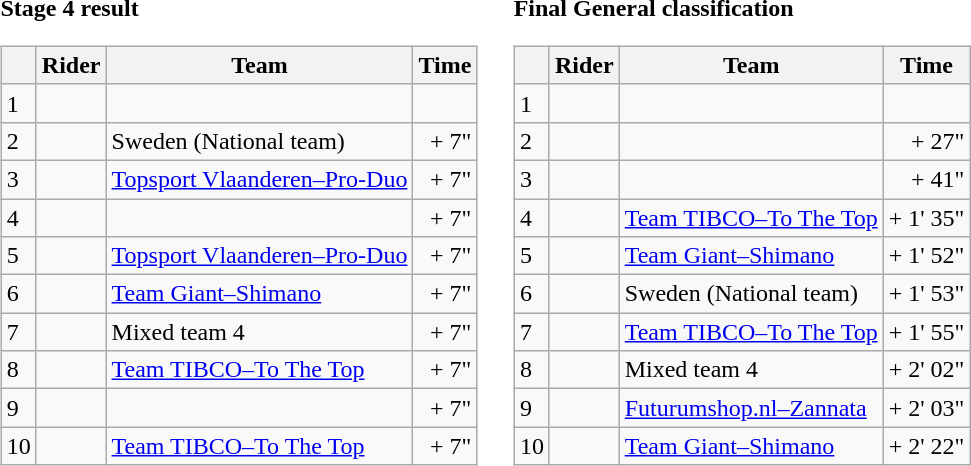<table>
<tr>
<td><strong>Stage 4 result</strong><br><table class="wikitable">
<tr>
<th></th>
<th>Rider</th>
<th>Team</th>
<th>Time</th>
</tr>
<tr>
<td>1</td>
<td></td>
<td></td>
<td align="right"></td>
</tr>
<tr>
<td>2</td>
<td></td>
<td>Sweden (National team)</td>
<td align="right">+ 7"</td>
</tr>
<tr>
<td>3</td>
<td></td>
<td><a href='#'>Topsport Vlaanderen–Pro-Duo</a></td>
<td align="right">+ 7"</td>
</tr>
<tr>
<td>4</td>
<td></td>
<td></td>
<td align="right">+ 7"</td>
</tr>
<tr>
<td>5</td>
<td></td>
<td><a href='#'>Topsport Vlaanderen–Pro-Duo</a></td>
<td align="right">+ 7"</td>
</tr>
<tr>
<td>6</td>
<td></td>
<td><a href='#'>Team Giant–Shimano</a></td>
<td align="right">+ 7"</td>
</tr>
<tr>
<td>7</td>
<td></td>
<td>Mixed team 4</td>
<td align="right">+ 7"</td>
</tr>
<tr>
<td>8</td>
<td></td>
<td><a href='#'>Team TIBCO–To The Top</a></td>
<td align="right">+ 7"</td>
</tr>
<tr>
<td>9</td>
<td></td>
<td></td>
<td align="right">+ 7"</td>
</tr>
<tr>
<td>10</td>
<td></td>
<td><a href='#'>Team TIBCO–To The Top</a></td>
<td align="right">+ 7"</td>
</tr>
</table>
</td>
<td></td>
<td><strong>Final General classification</strong><br><table class="wikitable">
<tr>
<th></th>
<th>Rider</th>
<th>Team</th>
<th>Time</th>
</tr>
<tr>
<td>1</td>
<td></td>
<td></td>
<td align="right"></td>
</tr>
<tr>
<td>2</td>
<td></td>
<td></td>
<td align="right">+ 27"</td>
</tr>
<tr>
<td>3</td>
<td></td>
<td></td>
<td align="right">+ 41"</td>
</tr>
<tr>
<td>4</td>
<td></td>
<td><a href='#'>Team TIBCO–To The Top</a></td>
<td align="right">+ 1' 35"</td>
</tr>
<tr>
<td>5</td>
<td></td>
<td><a href='#'>Team Giant–Shimano</a></td>
<td align="right">+ 1' 52"</td>
</tr>
<tr>
<td>6</td>
<td></td>
<td>Sweden (National team)</td>
<td align="right">+ 1' 53"</td>
</tr>
<tr>
<td>7</td>
<td></td>
<td><a href='#'>Team TIBCO–To The Top</a></td>
<td align="right">+ 1' 55"</td>
</tr>
<tr>
<td>8</td>
<td></td>
<td>Mixed team 4</td>
<td align="right">+ 2' 02"</td>
</tr>
<tr>
<td>9</td>
<td></td>
<td><a href='#'>Futurumshop.nl–Zannata</a></td>
<td align="right">+ 2' 03"</td>
</tr>
<tr>
<td>10</td>
<td></td>
<td><a href='#'>Team Giant–Shimano</a></td>
<td align="right">+ 2' 22"</td>
</tr>
</table>
</td>
</tr>
</table>
